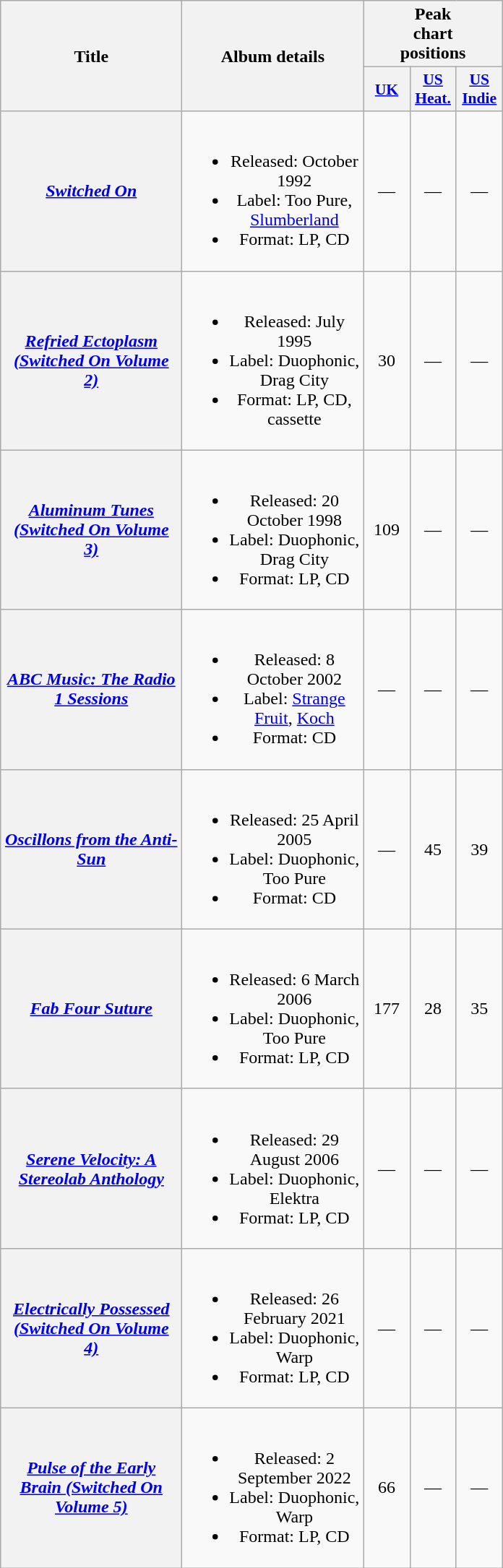<table class="wikitable plainrowheaders" style="text-align:center;">
<tr>
<th scope="col" rowspan="2" style="width:10em;">Title</th>
<th scope="col" rowspan="2" style="width:10em;">Album details</th>
<th scope="col" colspan="3">Peak<br>chart<br>positions</th>
</tr>
<tr>
<th scope="col" style="width:2.5em;font-size:90%;"><a href='#'>UK</a><br></th>
<th scope="col" style="width:2.5em;font-size:90%;"><a href='#'>US<br>Heat.</a><br></th>
<th scope="col" style="width:2.5em;font-size:90%;"><a href='#'>US<br>Indie</a><br></th>
</tr>
<tr>
<th scope="row"><em><a href='#'>Switched On</a></em></th>
<td><br><ul><li>Released: October 1992</li><li>Label: Too Pure, <a href='#'>Slumberland</a></li><li>Format: LP, CD</li></ul></td>
<td>—</td>
<td>—</td>
<td>—</td>
</tr>
<tr>
<th scope="row"><em><a href='#'>Refried Ectoplasm (Switched On Volume 2)</a></em></th>
<td><br><ul><li>Released: July 1995</li><li>Label: Duophonic, Drag City</li><li>Format: LP, CD, cassette</li></ul></td>
<td>30</td>
<td>—</td>
<td>—</td>
</tr>
<tr>
<th scope="row"><em><a href='#'>Aluminum Tunes (Switched On Volume 3)</a></em></th>
<td><br><ul><li>Released: 20 October 1998</li><li>Label: Duophonic, Drag City</li><li>Format: LP, CD</li></ul></td>
<td>109</td>
<td>—</td>
<td>—</td>
</tr>
<tr>
<th scope="row"><em><a href='#'>ABC Music: The Radio 1 Sessions</a></em></th>
<td><br><ul><li>Released: 8 October 2002</li><li>Label: <a href='#'>Strange Fruit</a>, <a href='#'>Koch</a></li><li>Format: CD</li></ul></td>
<td>—</td>
<td>—</td>
<td>—</td>
</tr>
<tr>
<th scope="row"><em><a href='#'>Oscillons from the Anti-Sun</a></em></th>
<td><br><ul><li>Released: 25 April 2005</li><li>Label: Duophonic, Too Pure</li><li>Format: CD</li></ul></td>
<td>—</td>
<td>45</td>
<td>39</td>
</tr>
<tr>
<th scope="row"><em><a href='#'>Fab Four Suture</a></em></th>
<td><br><ul><li>Released: 6 March 2006</li><li>Label: Duophonic, Too Pure</li><li>Format: LP, CD</li></ul></td>
<td>177</td>
<td>28</td>
<td>35</td>
</tr>
<tr>
<th scope="row"><em><a href='#'>Serene Velocity: A Stereolab Anthology</a></em></th>
<td><br><ul><li>Released: 29 August 2006</li><li>Label: Duophonic, Elektra</li><li>Format: LP, CD</li></ul></td>
<td>—</td>
<td>—</td>
<td>—</td>
</tr>
<tr>
<th scope="row"><em><a href='#'>Electrically Possessed (Switched On Volume 4)</a></em></th>
<td><br><ul><li>Released: 26 February 2021</li><li>Label: Duophonic, Warp</li><li>Format: LP, CD</li></ul></td>
<td>—</td>
<td>—</td>
<td>—</td>
</tr>
<tr>
<th scope="row"><em><a href='#'>Pulse of the Early Brain (Switched On Volume 5)</a></em></th>
<td><br><ul><li>Released: 2 September 2022</li><li>Label: Duophonic, Warp</li><li>Format: LP, CD</li></ul></td>
<td>66</td>
<td>—</td>
<td>—</td>
</tr>
</table>
